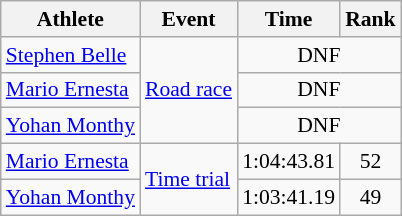<table class=wikitable style="font-size:90%;">
<tr>
<th>Athlete</th>
<th>Event</th>
<th>Time</th>
<th>Rank</th>
</tr>
<tr align=center>
<td align=left><a href='#'>Stephen Belle</a></td>
<td align=left rowspan=3><a href='#'>Road race</a></td>
<td colspan=2>DNF</td>
</tr>
<tr align=center>
<td align=left><a href='#'>Mario Ernesta</a></td>
<td colspan=2>DNF</td>
</tr>
<tr align=center>
<td align=left><a href='#'>Yohan Monthy</a></td>
<td colspan=2>DNF</td>
</tr>
<tr align=center>
<td align=left><a href='#'>Mario Ernesta</a></td>
<td align=left rowspan=2><a href='#'>Time trial</a></td>
<td>1:04:43.81</td>
<td>52</td>
</tr>
<tr align=center>
<td align=left><a href='#'>Yohan Monthy</a></td>
<td>1:03:41.19</td>
<td>49</td>
</tr>
</table>
